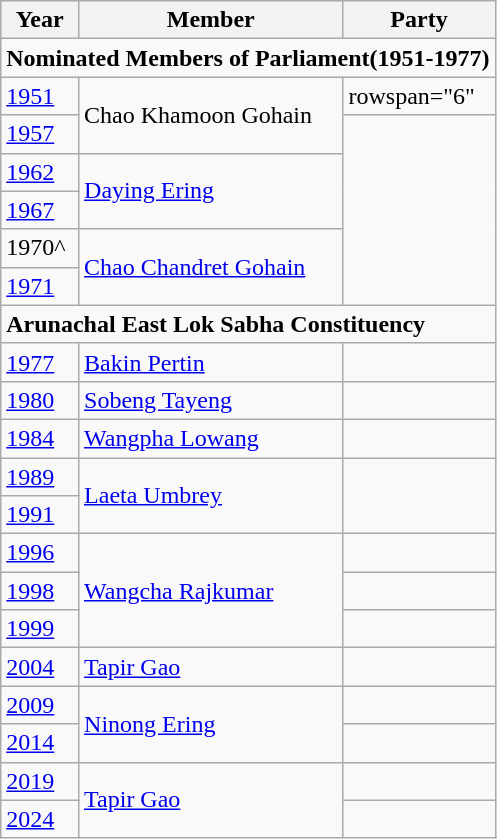<table class="wikitable">
<tr>
<th>Year</th>
<th>Member</th>
<th colspan=2>Party</th>
</tr>
<tr>
<td colspan="5"><strong>Nominated Members of Parliament(1951-1977)</strong></td>
</tr>
<tr>
<td><a href='#'>1951</a></td>
<td rowspan="2">Chao Khamoon Gohain</td>
<td>rowspan="6" </td>
</tr>
<tr>
<td><a href='#'>1957</a></td>
</tr>
<tr>
<td><a href='#'>1962</a></td>
<td rowspan="2"><a href='#'>Daying Ering</a></td>
</tr>
<tr>
<td><a href='#'>1967</a></td>
</tr>
<tr>
<td>1970^</td>
<td rowspan="2"><a href='#'>Chao Chandret Gohain</a></td>
</tr>
<tr>
<td><a href='#'>1971</a></td>
</tr>
<tr>
<td colspan="5"><strong>Arunachal East Lok Sabha Constituency</strong></td>
</tr>
<tr>
<td><a href='#'>1977</a></td>
<td><a href='#'>Bakin Pertin</a></td>
<td></td>
</tr>
<tr>
<td><a href='#'>1980</a></td>
<td><a href='#'>Sobeng Tayeng</a></td>
<td></td>
</tr>
<tr>
<td><a href='#'>1984</a></td>
<td><a href='#'>Wangpha Lowang</a></td>
<td></td>
</tr>
<tr>
<td><a href='#'>1989</a></td>
<td rowspan="2"><a href='#'>Laeta Umbrey</a></td>
</tr>
<tr>
<td><a href='#'>1991</a></td>
</tr>
<tr>
<td><a href='#'>1996</a></td>
<td rowspan="3"><a href='#'>Wangcha Rajkumar</a></td>
<td></td>
</tr>
<tr>
<td><a href='#'>1998</a></td>
<td></td>
</tr>
<tr>
<td><a href='#'>1999</a></td>
<td></td>
</tr>
<tr>
<td><a href='#'>2004</a></td>
<td><a href='#'>Tapir Gao</a></td>
<td></td>
</tr>
<tr>
<td><a href='#'>2009</a></td>
<td rowspan="2"><a href='#'>Ninong Ering</a></td>
<td></td>
</tr>
<tr>
<td><a href='#'>2014</a></td>
</tr>
<tr>
<td><a href='#'>2019</a></td>
<td rowspan="2"><a href='#'>Tapir Gao</a></td>
<td></td>
</tr>
<tr>
<td><a href='#'>2024</a></td>
</tr>
</table>
